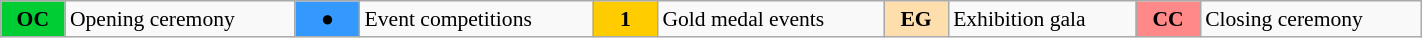<table class=wikitable style="margin:0.5em auto; font-size:90%; position:relative; width:75%;">
<tr>
<td style="width:2.5em; background-color:#00cc33;text-align:center;"><strong>OC</strong></td>
<td>Opening ceremony</td>
<td style="width:2.5em; background-color:#3399ff;text-align:center;">●</td>
<td>Event competitions</td>
<td style="width:2.5em; background-color:#ffcc00;text-align:center;"><strong>1</strong></td>
<td>Gold medal events</td>
<td style="width:2.5em; background-color:#ffdead;text-align:center;"><strong>EG</strong></td>
<td>Exhibition gala</td>
<td style="width:2.5em; background-color:#FF8888;text-align:center;"><strong>CC</strong></td>
<td>Closing ceremony</td>
</tr>
</table>
